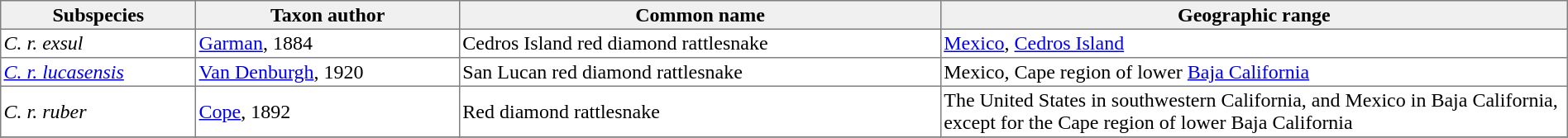<table cellspacing=0 cellpadding=2 border=1 style="border-collapse: collapse;">
<tr>
<th bgcolor="#f0f0f0">Subspecies</th>
<th bgcolor="#f0f0f0">Taxon author</th>
<th bgcolor="#f0f0f0">Common name</th>
<th bgcolor="#f0f0f0">Geographic range</th>
</tr>
<tr>
<td><em>C. r. exsul</em></td>
<td><a href='#'>Garman</a>, 1884</td>
<td>Cedros Island red diamond rattlesnake</td>
<td style="width:40%"><a href='#'>Mexico</a>, <a href='#'>Cedros Island</a></td>
</tr>
<tr>
<td><em><a href='#'>C. r. lucasensis</a></em></td>
<td><a href='#'>Van Denburgh</a>, 1920</td>
<td>San Lucan red diamond rattlesnake</td>
<td>Mexico, Cape region of lower <a href='#'>Baja California</a></td>
</tr>
<tr>
<td><em>C. r. ruber</em></td>
<td><a href='#'>Cope</a>, 1892</td>
<td>Red diamond rattlesnake</td>
<td>The United States in southwestern California, and Mexico in Baja California, except for the Cape region of lower Baja California</td>
</tr>
<tr>
</tr>
</table>
